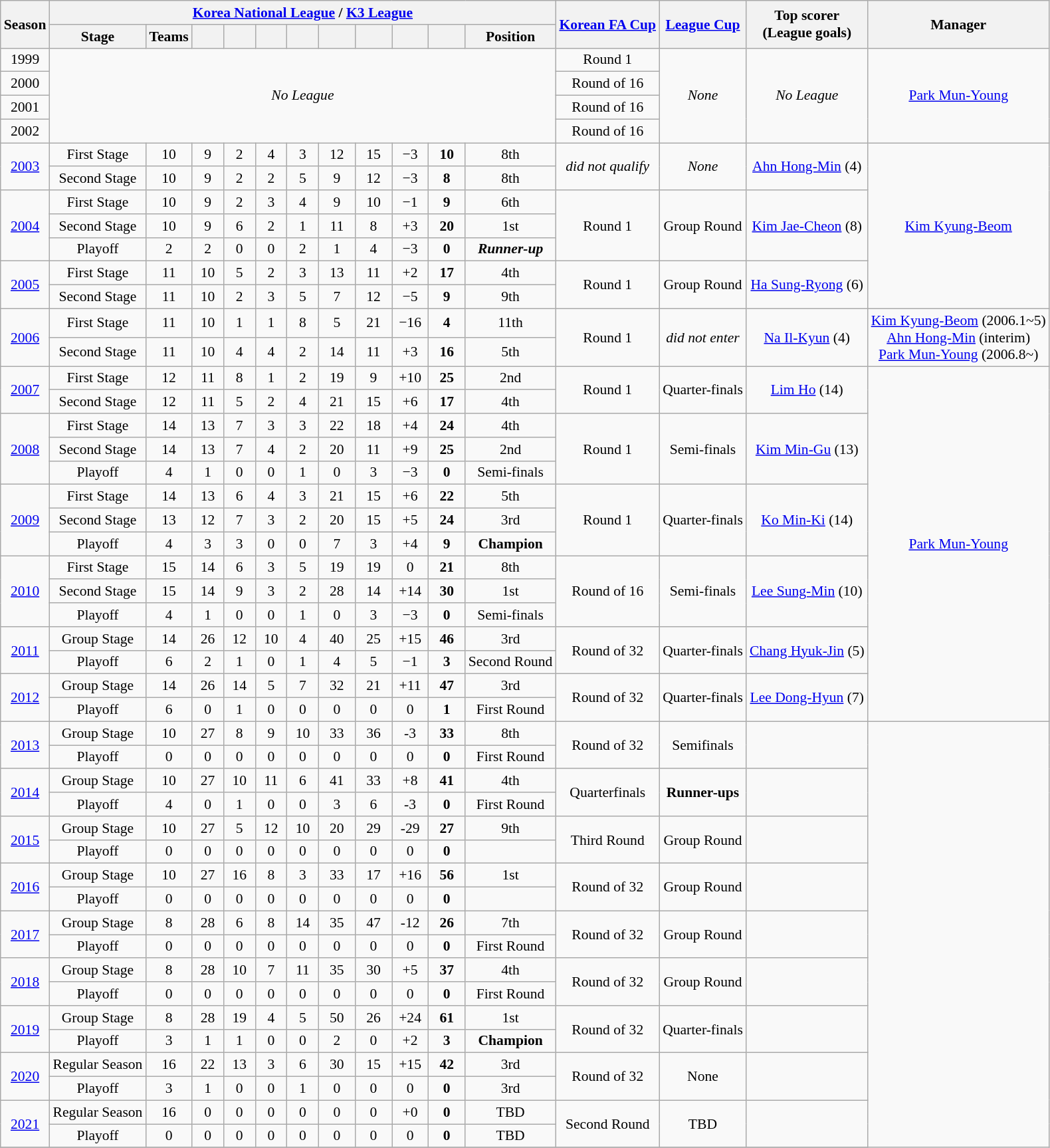<table class="wikitable" style="text-align:center; font-size:90%;">
<tr>
<th rowspan=2>Season</th>
<th colspan=11><a href='#'>Korea National League</a> / <a href='#'>K3 League</a></th>
<th rowspan=2><a href='#'>Korean FA Cup</a></th>
<th rowspan=2><a href='#'>League Cup</a></th>
<th rowspan=2>Top scorer <br> (League goals)</th>
<th rowspan=2>Manager</th>
</tr>
<tr>
<th>Stage</th>
<th>Teams</th>
<th width=25></th>
<th width=25></th>
<th width=25></th>
<th width=25></th>
<th width=30></th>
<th width=30></th>
<th width=30></th>
<th width=30></th>
<th>Position</th>
</tr>
<tr>
<td>1999</td>
<td colspan=11 rowspan=4><em>No League</em></td>
<td>Round 1</td>
<td rowspan=4><em>None</em></td>
<td rowspan=4><em>No League</em></td>
<td rowspan=4> <a href='#'>Park Mun-Young</a></td>
</tr>
<tr>
<td>2000</td>
<td>Round of 16</td>
</tr>
<tr>
<td>2001</td>
<td>Round of 16</td>
</tr>
<tr>
<td>2002</td>
<td>Round of 16</td>
</tr>
<tr>
<td rowspan=2><a href='#'>2003</a></td>
<td>First Stage</td>
<td>10</td>
<td>9</td>
<td>2</td>
<td>4</td>
<td>3</td>
<td>12</td>
<td>15</td>
<td>−3</td>
<td><strong>10</strong></td>
<td>8th</td>
<td rowspan=2><em>did not qualify</em></td>
<td rowspan=2><em>None</em></td>
<td rowspan=2> <a href='#'>Ahn Hong-Min</a> (4)</td>
<td rowspan=7> <a href='#'>Kim Kyung-Beom</a></td>
</tr>
<tr>
<td>Second Stage</td>
<td>10</td>
<td>9</td>
<td>2</td>
<td>2</td>
<td>5</td>
<td>9</td>
<td>12</td>
<td>−3</td>
<td><strong>8</strong></td>
<td>8th</td>
</tr>
<tr>
<td rowspan=3><a href='#'>2004</a></td>
<td>First Stage</td>
<td>10</td>
<td>9</td>
<td>2</td>
<td>3</td>
<td>4</td>
<td>9</td>
<td>10</td>
<td>−1</td>
<td><strong>9</strong></td>
<td>6th</td>
<td rowspan=3>Round 1</td>
<td rowspan=3>Group Round</td>
<td rowspan=3> <a href='#'>Kim Jae-Cheon</a> (8)</td>
</tr>
<tr>
<td>Second Stage</td>
<td>10</td>
<td>9</td>
<td>6</td>
<td>2</td>
<td>1</td>
<td>11</td>
<td>8</td>
<td>+3</td>
<td><strong>20</strong></td>
<td>1st</td>
</tr>
<tr>
<td>Playoff</td>
<td>2</td>
<td>2</td>
<td>0</td>
<td>0</td>
<td>2</td>
<td>1</td>
<td>4</td>
<td>−3</td>
<td><strong>0</strong></td>
<td><strong><em>Runner-up</em></strong></td>
</tr>
<tr>
<td rowspan=2><a href='#'>2005</a></td>
<td>First Stage</td>
<td>11</td>
<td>10</td>
<td>5</td>
<td>2</td>
<td>3</td>
<td>13</td>
<td>11</td>
<td>+2</td>
<td><strong>17</strong></td>
<td>4th</td>
<td rowspan=2>Round 1</td>
<td rowspan=2>Group Round</td>
<td rowspan=2> <a href='#'>Ha Sung-Ryong</a> (6)</td>
</tr>
<tr>
<td>Second Stage</td>
<td>11</td>
<td>10</td>
<td>2</td>
<td>3</td>
<td>5</td>
<td>7</td>
<td>12</td>
<td>−5</td>
<td><strong>9</strong></td>
<td>9th</td>
</tr>
<tr>
<td rowspan=2><a href='#'>2006</a></td>
<td>First Stage</td>
<td>11</td>
<td>10</td>
<td>1</td>
<td>1</td>
<td>8</td>
<td>5</td>
<td>21</td>
<td>−16</td>
<td><strong>4</strong></td>
<td>11th</td>
<td rowspan=2>Round 1</td>
<td rowspan=2><em>did not enter</em></td>
<td rowspan=2> <a href='#'>Na Il-Kyun</a> (4)</td>
<td rowspan=2> <a href='#'>Kim Kyung-Beom</a> (2006.1~5) <br>  <a href='#'>Ahn Hong-Min</a> (interim) <br>  <a href='#'>Park Mun-Young</a> (2006.8~)</td>
</tr>
<tr>
<td>Second Stage</td>
<td>11</td>
<td>10</td>
<td>4</td>
<td>4</td>
<td>2</td>
<td>14</td>
<td>11</td>
<td>+3</td>
<td><strong>16</strong></td>
<td>5th</td>
</tr>
<tr>
<td rowspan=2><a href='#'>2007</a></td>
<td>First Stage</td>
<td>12</td>
<td>11</td>
<td>8</td>
<td>1</td>
<td>2</td>
<td>19</td>
<td>9</td>
<td>+10</td>
<td><strong>25</strong></td>
<td>2nd</td>
<td rowspan=2>Round 1</td>
<td rowspan=2>Quarter-finals</td>
<td rowspan=2> <a href='#'>Lim Ho</a> (14)</td>
<td rowspan=15> <a href='#'>Park Mun-Young</a></td>
</tr>
<tr>
<td>Second Stage</td>
<td>12</td>
<td>11</td>
<td>5</td>
<td>2</td>
<td>4</td>
<td>21</td>
<td>15</td>
<td>+6</td>
<td><strong>17</strong></td>
<td>4th</td>
</tr>
<tr>
<td rowspan=3><a href='#'>2008</a></td>
<td>First Stage</td>
<td>14</td>
<td>13</td>
<td>7</td>
<td>3</td>
<td>3</td>
<td>22</td>
<td>18</td>
<td>+4</td>
<td><strong>24</strong></td>
<td>4th</td>
<td rowspan=3>Round 1</td>
<td rowspan=3>Semi-finals</td>
<td rowspan=3> <a href='#'>Kim Min-Gu</a> (13)</td>
</tr>
<tr>
<td>Second Stage</td>
<td>14</td>
<td>13</td>
<td>7</td>
<td>4</td>
<td>2</td>
<td>20</td>
<td>11</td>
<td>+9</td>
<td><strong>25</strong></td>
<td>2nd</td>
</tr>
<tr>
<td>Playoff</td>
<td>4</td>
<td>1</td>
<td>0</td>
<td>0</td>
<td>1</td>
<td>0</td>
<td>3</td>
<td>−3</td>
<td><strong>0</strong></td>
<td>Semi-finals</td>
</tr>
<tr>
<td rowspan=3><a href='#'>2009</a></td>
<td>First Stage</td>
<td>14</td>
<td>13</td>
<td>6</td>
<td>4</td>
<td>3</td>
<td>21</td>
<td>15</td>
<td>+6</td>
<td><strong>22</strong></td>
<td>5th</td>
<td rowspan=3>Round 1</td>
<td rowspan=3>Quarter-finals</td>
<td rowspan=3> <a href='#'>Ko Min-Ki</a> (14)</td>
</tr>
<tr>
<td>Second Stage</td>
<td>13</td>
<td>12</td>
<td>7</td>
<td>3</td>
<td>2</td>
<td>20</td>
<td>15</td>
<td>+5</td>
<td><strong>24</strong></td>
<td>3rd</td>
</tr>
<tr>
<td>Playoff</td>
<td>4</td>
<td>3</td>
<td>3</td>
<td>0</td>
<td>0</td>
<td>7</td>
<td>3</td>
<td>+4</td>
<td><strong>9</strong></td>
<td><strong>Champion</strong></td>
</tr>
<tr>
<td rowspan=3><a href='#'>2010</a></td>
<td>First Stage</td>
<td>15</td>
<td>14</td>
<td>6</td>
<td>3</td>
<td>5</td>
<td>19</td>
<td>19</td>
<td>0</td>
<td><strong>21</strong></td>
<td>8th</td>
<td rowspan=3>Round of 16</td>
<td rowspan=3>Semi-finals</td>
<td rowspan=3> <a href='#'>Lee Sung-Min</a> (10)</td>
</tr>
<tr>
<td>Second Stage</td>
<td>15</td>
<td>14</td>
<td>9</td>
<td>3</td>
<td>2</td>
<td>28</td>
<td>14</td>
<td>+14</td>
<td><strong>30</strong></td>
<td>1st</td>
</tr>
<tr>
<td>Playoff</td>
<td>4</td>
<td>1</td>
<td>0</td>
<td>0</td>
<td>1</td>
<td>0</td>
<td>3</td>
<td>−3</td>
<td><strong>0</strong></td>
<td>Semi-finals</td>
</tr>
<tr>
<td rowspan=2><a href='#'>2011</a></td>
<td>Group Stage</td>
<td>14</td>
<td>26</td>
<td>12</td>
<td>10</td>
<td>4</td>
<td>40</td>
<td>25</td>
<td>+15</td>
<td><strong>46</strong></td>
<td>3rd</td>
<td rowspan=2>Round of 32</td>
<td rowspan=2>Quarter-finals</td>
<td rowspan=2> <a href='#'>Chang Hyuk-Jin</a> (5)</td>
</tr>
<tr>
<td>Playoff</td>
<td>6</td>
<td>2</td>
<td>1</td>
<td>0</td>
<td>1</td>
<td>4</td>
<td>5</td>
<td>−1</td>
<td><strong>3</strong></td>
<td>Second Round</td>
</tr>
<tr>
<td rowspan=2><a href='#'>2012</a></td>
<td>Group Stage</td>
<td>14</td>
<td>26</td>
<td>14</td>
<td>5</td>
<td>7</td>
<td>32</td>
<td>21</td>
<td>+11</td>
<td><strong>47</strong></td>
<td>3rd</td>
<td rowspan=2>Round of 32</td>
<td rowspan=2>Quarter-finals</td>
<td rowspan=2> <a href='#'>Lee Dong-Hyun</a> (7)</td>
</tr>
<tr>
<td>Playoff</td>
<td>6</td>
<td>0</td>
<td>1</td>
<td>0</td>
<td>0</td>
<td>0</td>
<td>0</td>
<td>0</td>
<td><strong>1</strong></td>
<td>First Round</td>
</tr>
<tr>
<td rowspan=2><a href='#'>2013</a></td>
<td>Group Stage</td>
<td>10</td>
<td>27</td>
<td>8</td>
<td>9</td>
<td>10</td>
<td>33</td>
<td>36</td>
<td>-3</td>
<td><strong>33</strong></td>
<td>8th</td>
<td rowspan=2>Round of 32</td>
<td rowspan=2>Semifinals</td>
<td rowspan=2></td>
</tr>
<tr>
<td>Playoff</td>
<td>0</td>
<td>0</td>
<td>0</td>
<td>0</td>
<td>0</td>
<td>0</td>
<td>0</td>
<td>0</td>
<td><strong>0</strong></td>
<td>First Round</td>
</tr>
<tr>
<td rowspan=2><a href='#'>2014</a></td>
<td>Group Stage</td>
<td>10</td>
<td>27</td>
<td>10</td>
<td>11</td>
<td>6</td>
<td>41</td>
<td>33</td>
<td>+8</td>
<td><strong>41</strong></td>
<td>4th</td>
<td rowspan=2>Quarterfinals</td>
<td rowspan=2><strong>Runner-ups</strong></td>
<td rowspan=2></td>
</tr>
<tr>
<td>Playoff</td>
<td>4</td>
<td>0</td>
<td>1</td>
<td>0</td>
<td>0</td>
<td>3</td>
<td>6</td>
<td>-3</td>
<td><strong>0</strong></td>
<td>First Round</td>
</tr>
<tr>
<td rowspan=2><a href='#'>2015</a></td>
<td>Group Stage</td>
<td>10</td>
<td>27</td>
<td>5</td>
<td>12</td>
<td>10</td>
<td>20</td>
<td>29</td>
<td>-29</td>
<td><strong>27</strong></td>
<td>9th</td>
<td rowspan=2>Third Round</td>
<td rowspan=2>Group Round</td>
<td rowspan=2></td>
</tr>
<tr>
<td>Playoff</td>
<td>0</td>
<td>0</td>
<td>0</td>
<td>0</td>
<td>0</td>
<td>0</td>
<td>0</td>
<td>0</td>
<td><strong>0</strong></td>
<td></td>
</tr>
<tr>
<td rowspan=2><a href='#'>2016</a></td>
<td>Group Stage</td>
<td>10</td>
<td>27</td>
<td>16</td>
<td>8</td>
<td>3</td>
<td>33</td>
<td>17</td>
<td>+16</td>
<td><strong>56</strong></td>
<td>1st</td>
<td rowspan=2>Round of 32</td>
<td rowspan=2>Group Round</td>
<td rowspan=2></td>
</tr>
<tr>
<td>Playoff</td>
<td>0</td>
<td>0</td>
<td>0</td>
<td>0</td>
<td>0</td>
<td>0</td>
<td>0</td>
<td>0</td>
<td><strong>0</strong></td>
<td></td>
</tr>
<tr>
<td rowspan=2><a href='#'>2017</a></td>
<td>Group Stage</td>
<td>8</td>
<td>28</td>
<td>6</td>
<td>8</td>
<td>14</td>
<td>35</td>
<td>47</td>
<td>-12</td>
<td><strong>26</strong></td>
<td>7th</td>
<td rowspan=2>Round of 32</td>
<td rowspan=2>Group Round</td>
<td rowspan=2></td>
</tr>
<tr>
<td>Playoff</td>
<td>0</td>
<td>0</td>
<td>0</td>
<td>0</td>
<td>0</td>
<td>0</td>
<td>0</td>
<td>0</td>
<td><strong>0</strong></td>
<td>First Round</td>
</tr>
<tr>
<td rowspan=2><a href='#'>2018</a></td>
<td>Group Stage</td>
<td>8</td>
<td>28</td>
<td>10</td>
<td>7</td>
<td>11</td>
<td>35</td>
<td>30</td>
<td>+5</td>
<td><strong>37</strong></td>
<td>4th</td>
<td rowspan=2>Round of 32</td>
<td rowspan=2>Group Round</td>
<td rowspan=2></td>
</tr>
<tr>
<td>Playoff</td>
<td>0</td>
<td>0</td>
<td>0</td>
<td>0</td>
<td>0</td>
<td>0</td>
<td>0</td>
<td>0</td>
<td><strong>0</strong></td>
<td>First Round</td>
</tr>
<tr>
<td rowspan=2><a href='#'>2019</a></td>
<td>Group Stage</td>
<td>8</td>
<td>28</td>
<td>19</td>
<td>4</td>
<td>5</td>
<td>50</td>
<td>26</td>
<td>+24</td>
<td><strong>61</strong></td>
<td>1st</td>
<td rowspan=2>Round of 32</td>
<td rowspan=2>Quarter-finals</td>
<td rowspan=2></td>
</tr>
<tr>
<td>Playoff</td>
<td>3</td>
<td>1</td>
<td>1</td>
<td>0</td>
<td>0</td>
<td>2</td>
<td>0</td>
<td>+2</td>
<td><strong>3</strong></td>
<td><strong>Champion</strong></td>
</tr>
<tr>
<td rowspan=2><a href='#'>2020</a></td>
<td>Regular Season</td>
<td>16</td>
<td>22</td>
<td>13</td>
<td>3</td>
<td>6</td>
<td>30</td>
<td>15</td>
<td>+15</td>
<td><strong>42</strong></td>
<td>3rd</td>
<td rowspan=2>Round of 32</td>
<td rowspan=2>None</td>
<td rowspan=2></td>
</tr>
<tr>
<td>Playoff</td>
<td>3</td>
<td>1</td>
<td>0</td>
<td>0</td>
<td>1</td>
<td>0</td>
<td>0</td>
<td>0</td>
<td><strong>0</strong></td>
<td>3rd</td>
</tr>
<tr>
<td rowspan=2><a href='#'>2021</a></td>
<td>Regular Season</td>
<td>16</td>
<td>0</td>
<td>0</td>
<td>0</td>
<td>0</td>
<td>0</td>
<td>0</td>
<td>+0</td>
<td><strong>0</strong></td>
<td>TBD</td>
<td rowspan=2>Second Round</td>
<td rowspan=2>TBD</td>
<td rowspan=2></td>
</tr>
<tr>
<td>Playoff</td>
<td>0</td>
<td>0</td>
<td>0</td>
<td>0</td>
<td>0</td>
<td>0</td>
<td>0</td>
<td>0</td>
<td><strong>0</strong></td>
<td>TBD</td>
</tr>
<tr>
</tr>
</table>
